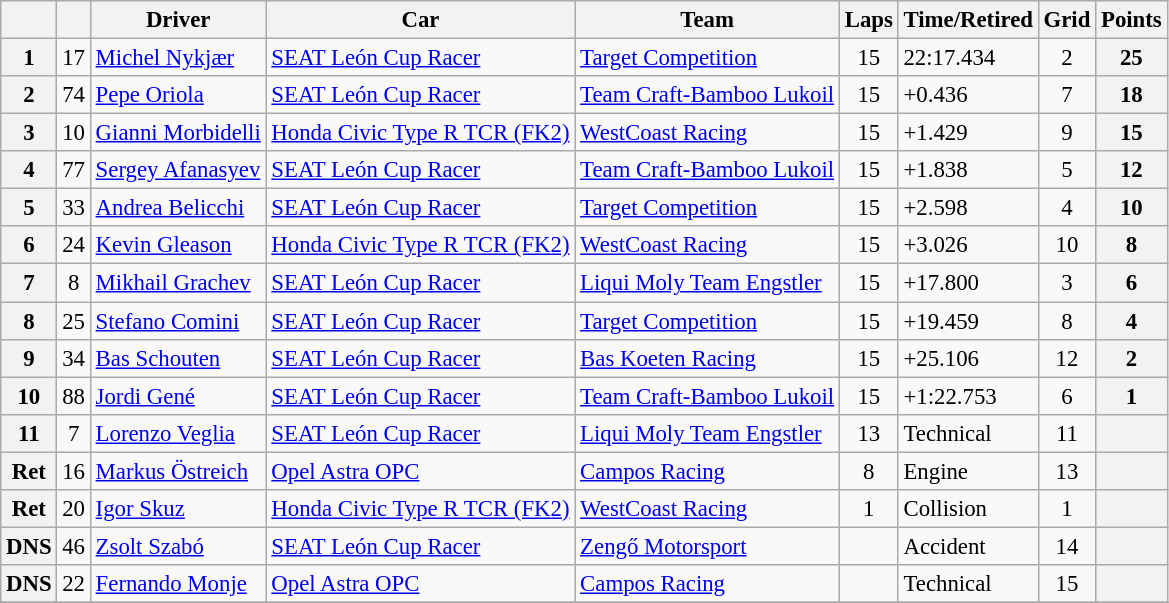<table class="wikitable sortable" style="font-size:95%">
<tr>
<th></th>
<th></th>
<th>Driver</th>
<th>Car</th>
<th>Team</th>
<th>Laps</th>
<th>Time/Retired</th>
<th>Grid</th>
<th>Points</th>
</tr>
<tr>
<th>1</th>
<td align=center>17</td>
<td> <a href='#'>Michel Nykjær</a></td>
<td><a href='#'>SEAT León Cup Racer</a></td>
<td> <a href='#'>Target Competition</a></td>
<td align=center>15</td>
<td>22:17.434</td>
<td align=center>2</td>
<th>25</th>
</tr>
<tr>
<th>2</th>
<td align=center>74</td>
<td> <a href='#'>Pepe Oriola</a></td>
<td><a href='#'>SEAT León Cup Racer</a></td>
<td> <a href='#'>Team Craft-Bamboo Lukoil</a></td>
<td align=center>15</td>
<td>+0.436</td>
<td align=center>7</td>
<th>18</th>
</tr>
<tr>
<th>3</th>
<td align=center>10</td>
<td> <a href='#'>Gianni Morbidelli</a></td>
<td><a href='#'>Honda Civic Type R TCR (FK2)</a></td>
<td> <a href='#'>WestCoast Racing</a></td>
<td align=center>15</td>
<td>+1.429</td>
<td align=center>9</td>
<th>15</th>
</tr>
<tr>
<th>4</th>
<td align=center>77</td>
<td> <a href='#'>Sergey Afanasyev</a></td>
<td><a href='#'>SEAT León Cup Racer</a></td>
<td> <a href='#'>Team Craft-Bamboo Lukoil</a></td>
<td align=center>15</td>
<td>+1.838</td>
<td align=center>5</td>
<th>12</th>
</tr>
<tr>
<th>5</th>
<td align=center>33</td>
<td> <a href='#'>Andrea Belicchi</a></td>
<td><a href='#'>SEAT León Cup Racer</a></td>
<td> <a href='#'>Target Competition</a></td>
<td align=center>15</td>
<td>+2.598</td>
<td align=center>4</td>
<th>10</th>
</tr>
<tr>
<th>6</th>
<td align=center>24</td>
<td> <a href='#'>Kevin Gleason</a></td>
<td><a href='#'>Honda Civic Type R TCR (FK2)</a></td>
<td> <a href='#'>WestCoast Racing</a></td>
<td align=center>15</td>
<td>+3.026</td>
<td align=center>10</td>
<th>8</th>
</tr>
<tr>
<th>7</th>
<td align=center>8</td>
<td> <a href='#'>Mikhail Grachev</a></td>
<td><a href='#'>SEAT León Cup Racer</a></td>
<td> <a href='#'>Liqui Moly Team Engstler</a></td>
<td align=center>15</td>
<td>+17.800</td>
<td align=center>3</td>
<th>6</th>
</tr>
<tr>
<th>8</th>
<td align=center>25</td>
<td> <a href='#'>Stefano Comini</a></td>
<td><a href='#'>SEAT León Cup Racer</a></td>
<td> <a href='#'>Target Competition</a></td>
<td align=center>15</td>
<td>+19.459</td>
<td align=center>8</td>
<th>4</th>
</tr>
<tr>
<th>9</th>
<td align=center>34</td>
<td> <a href='#'>Bas Schouten</a></td>
<td><a href='#'>SEAT León Cup Racer</a></td>
<td> <a href='#'>Bas Koeten Racing</a></td>
<td align=center>15</td>
<td>+25.106</td>
<td align=center>12</td>
<th>2</th>
</tr>
<tr>
<th>10</th>
<td align=center>88</td>
<td> <a href='#'>Jordi Gené</a></td>
<td><a href='#'>SEAT León Cup Racer</a></td>
<td> <a href='#'>Team Craft-Bamboo Lukoil</a></td>
<td align=center>15</td>
<td>+1:22.753</td>
<td align=center>6</td>
<th>1</th>
</tr>
<tr>
<th>11</th>
<td align=center>7</td>
<td> <a href='#'>Lorenzo Veglia</a></td>
<td><a href='#'>SEAT León Cup Racer</a></td>
<td> <a href='#'>Liqui Moly Team Engstler</a></td>
<td align=center>13</td>
<td>Technical</td>
<td align=center>11</td>
<th></th>
</tr>
<tr>
<th>Ret</th>
<td align=center>16</td>
<td> <a href='#'>Markus Östreich</a></td>
<td><a href='#'>Opel Astra OPC</a></td>
<td> <a href='#'>Campos Racing</a></td>
<td align=center>8</td>
<td>Engine</td>
<td align=center>13</td>
<th></th>
</tr>
<tr>
<th>Ret</th>
<td align=center>20</td>
<td> <a href='#'>Igor Skuz</a></td>
<td><a href='#'>Honda Civic Type R TCR (FK2)</a></td>
<td> <a href='#'>WestCoast Racing</a></td>
<td align=center>1</td>
<td>Collision</td>
<td align=center>1</td>
<th></th>
</tr>
<tr>
<th>DNS</th>
<td align=center>46</td>
<td> <a href='#'>Zsolt Szabó</a></td>
<td><a href='#'>SEAT León Cup Racer</a></td>
<td> <a href='#'>Zengő Motorsport</a></td>
<td align=center></td>
<td>Accident</td>
<td align=center>14</td>
<th></th>
</tr>
<tr>
<th>DNS</th>
<td align=center>22</td>
<td> <a href='#'>Fernando Monje</a></td>
<td><a href='#'>Opel Astra OPC</a></td>
<td> <a href='#'>Campos Racing</a></td>
<td align=center></td>
<td>Technical</td>
<td align=center>15</td>
<th></th>
</tr>
<tr>
</tr>
</table>
